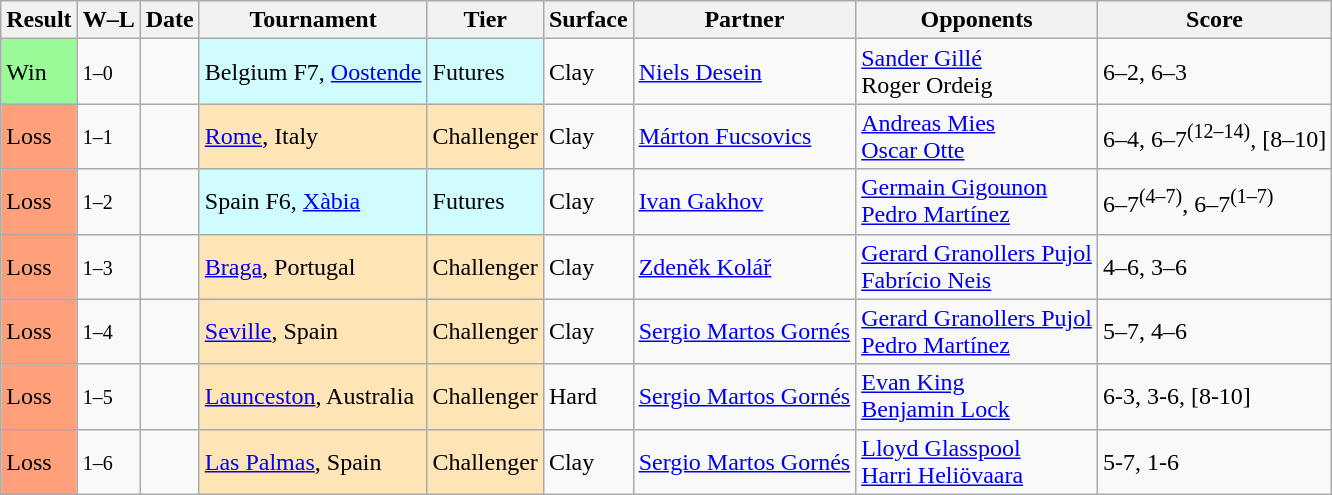<table class="sortable wikitable">
<tr>
<th>Result</th>
<th class="unsortable">W–L</th>
<th>Date</th>
<th>Tournament</th>
<th>Tier</th>
<th>Surface</th>
<th>Partner</th>
<th>Opponents</th>
<th class="unsortable">Score</th>
</tr>
<tr>
<td bgcolor=98FB98>Win</td>
<td><small>1–0</small></td>
<td></td>
<td style="background:#cffcff;">Belgium F7, <a href='#'>Oostende</a></td>
<td style="background:#cffcff;">Futures</td>
<td>Clay</td>
<td> <a href='#'>Niels Desein</a></td>
<td> <a href='#'>Sander Gillé</a><br> Roger Ordeig</td>
<td>6–2, 6–3</td>
</tr>
<tr>
<td bgcolor=FFA07A>Loss</td>
<td><small>1–1</small></td>
<td><a href='#'></a></td>
<td style="background:moccasin;"><a href='#'>Rome</a>, Italy</td>
<td style="background:moccasin;">Challenger</td>
<td>Clay</td>
<td> <a href='#'>Márton Fucsovics</a></td>
<td> <a href='#'>Andreas Mies</a><br> <a href='#'>Oscar Otte</a></td>
<td>6–4, 6–7<sup>(12–14)</sup>, [8–10]</td>
</tr>
<tr>
<td bgcolor=FFA07A>Loss</td>
<td><small>1–2</small></td>
<td></td>
<td style="background:#cffcff;">Spain F6, <a href='#'>Xàbia</a></td>
<td style="background:#cffcff;">Futures</td>
<td>Clay</td>
<td> <a href='#'>Ivan Gakhov</a></td>
<td> <a href='#'>Germain Gigounon</a><br> <a href='#'>Pedro Martínez</a></td>
<td>6–7<sup>(4–7)</sup>, 6–7<sup>(1–7)</sup></td>
</tr>
<tr>
<td bgcolor=FFA07A>Loss</td>
<td><small>1–3</small></td>
<td><a href='#'></a></td>
<td style="background:moccasin;"><a href='#'>Braga</a>, Portugal</td>
<td style="background:moccasin;">Challenger</td>
<td>Clay</td>
<td> <a href='#'>Zdeněk Kolář</a></td>
<td> <a href='#'>Gerard Granollers Pujol</a><br> <a href='#'>Fabrício Neis</a></td>
<td>4–6, 3–6</td>
</tr>
<tr>
<td bgcolor=FFA07A>Loss</td>
<td><small>1–4</small></td>
<td><a href='#'></a></td>
<td style="background:moccasin;"><a href='#'>Seville</a>, Spain</td>
<td style="background:moccasin;">Challenger</td>
<td>Clay</td>
<td> <a href='#'>Sergio Martos Gornés</a></td>
<td> <a href='#'>Gerard Granollers Pujol</a><br> <a href='#'>Pedro Martínez</a></td>
<td>5–7, 4–6</td>
</tr>
<tr>
<td bgcolor=FFA07A>Loss</td>
<td><small>1–5</small></td>
<td><a href='#'></a></td>
<td style="background:moccasin;"><a href='#'>Launceston</a>, Australia</td>
<td style="background:moccasin;">Challenger</td>
<td>Hard</td>
<td> <a href='#'>Sergio Martos Gornés</a></td>
<td> <a href='#'>Evan King</a><br> <a href='#'>Benjamin Lock</a></td>
<td>6-3, 3-6, [8-10]</td>
</tr>
<tr>
<td bgcolor=FFA07A>Loss</td>
<td><small>1–6</small></td>
<td><a href='#'></a></td>
<td style="background:moccasin;"><a href='#'>Las Palmas</a>, Spain</td>
<td style="background:moccasin;">Challenger</td>
<td>Clay</td>
<td> <a href='#'>Sergio Martos Gornés</a></td>
<td> <a href='#'>Lloyd Glasspool</a><br> <a href='#'>Harri Heliövaara</a></td>
<td>5-7, 1-6</td>
</tr>
</table>
